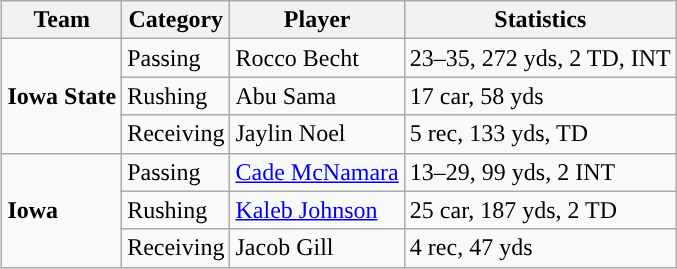<table class="wikitable" style="float: right;">
<tr>
<th>Team</th>
<th>Category</th>
<th>Player</th>
<th>Statistics</th>
</tr>
<tr>
<td rowspan=3><strong>Iowa State</strong></td>
<td>Passing</td>
<td>Rocco Becht</td>
<td>23–35, 272 yds, 2 TD, INT</td>
</tr>
<tr>
<td>Rushing</td>
<td>Abu Sama</td>
<td>17 car, 58 yds</td>
</tr>
<tr>
<td>Receiving</td>
<td>Jaylin Noel</td>
<td>5 rec, 133 yds, TD</td>
</tr>
<tr>
<td rowspan=3><strong>Iowa</strong></td>
<td>Passing</td>
<td><a href='#'>Cade McNamara</a></td>
<td>13–29, 99 yds, 2 INT</td>
</tr>
<tr>
<td>Rushing</td>
<td><a href='#'>Kaleb Johnson</a></td>
<td>25 car, 187 yds, 2 TD</td>
</tr>
<tr>
<td>Receiving</td>
<td>Jacob Gill</td>
<td>4 rec, 47 yds</td>
</tr>
</table>
